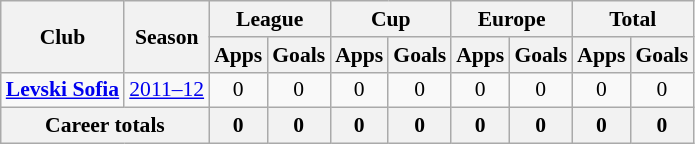<table class="wikitable" style="font-size:90%; text-align: center;">
<tr>
<th rowspan="2">Club</th>
<th rowspan="2">Season</th>
<th colspan="2">League</th>
<th colspan="2">Cup</th>
<th colspan="2">Europe</th>
<th colspan="2">Total</th>
</tr>
<tr>
<th>Apps</th>
<th>Goals</th>
<th>Apps</th>
<th>Goals</th>
<th>Apps</th>
<th>Goals</th>
<th>Apps</th>
<th>Goals</th>
</tr>
<tr>
<td rowspan="1" valign="center"><strong><a href='#'>Levski Sofia</a></strong></td>
<td><a href='#'>2011–12</a></td>
<td>0</td>
<td>0</td>
<td>0</td>
<td>0</td>
<td>0</td>
<td>0</td>
<td>0</td>
<td>0</td>
</tr>
<tr>
<th colspan="2">Career totals</th>
<th>0</th>
<th>0</th>
<th>0</th>
<th>0</th>
<th>0</th>
<th>0</th>
<th>0</th>
<th>0</th>
</tr>
</table>
